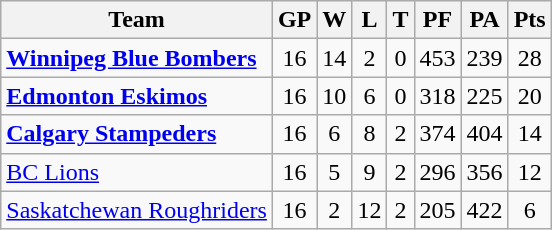<table class="wikitable" style="float:left; margin-right:1em">
<tr>
<th>Team</th>
<th>GP</th>
<th>W</th>
<th>L</th>
<th>T</th>
<th>PF</th>
<th>PA</th>
<th>Pts</th>
</tr>
<tr align="center">
<td align="left"><strong><a href='#'>Winnipeg Blue Bombers</a></strong></td>
<td>16</td>
<td>14</td>
<td>2</td>
<td>0</td>
<td>453</td>
<td>239</td>
<td>28</td>
</tr>
<tr align="center">
<td align="left"><strong><a href='#'>Edmonton Eskimos</a></strong></td>
<td>16</td>
<td>10</td>
<td>6</td>
<td>0</td>
<td>318</td>
<td>225</td>
<td>20</td>
</tr>
<tr align="center">
<td align="left"><strong><a href='#'>Calgary Stampeders</a></strong></td>
<td>16</td>
<td>6</td>
<td>8</td>
<td>2</td>
<td>374</td>
<td>404</td>
<td>14</td>
</tr>
<tr align="center">
<td align="left"><a href='#'>BC Lions</a></td>
<td>16</td>
<td>5</td>
<td>9</td>
<td>2</td>
<td>296</td>
<td>356</td>
<td>12</td>
</tr>
<tr align="center">
<td align="left"><a href='#'>Saskatchewan Roughriders</a></td>
<td>16</td>
<td>2</td>
<td>12</td>
<td>2</td>
<td>205</td>
<td>422</td>
<td>6</td>
</tr>
</table>
